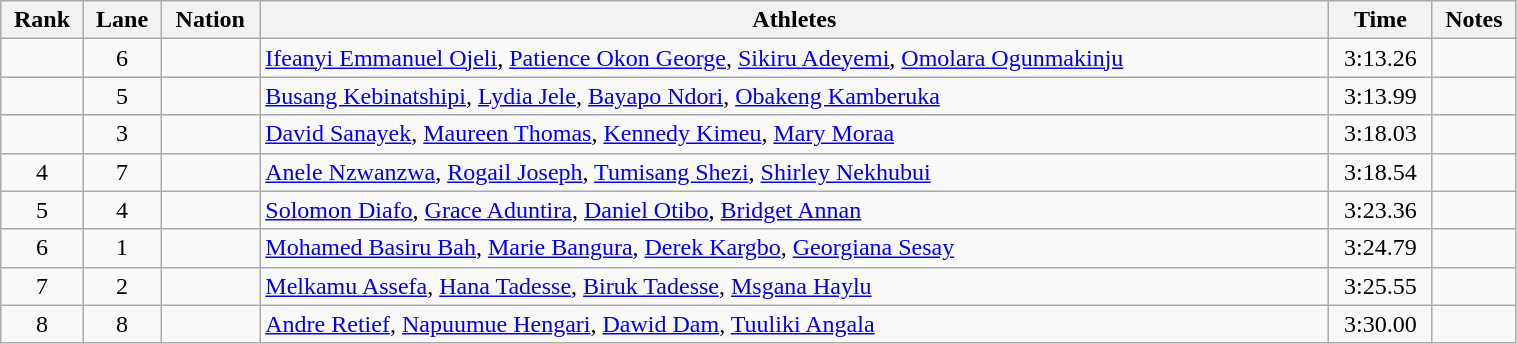<table class="wikitable sortable" width=80% style="text-align:center;">
<tr>
<th>Rank</th>
<th>Lane</th>
<th>Nation</th>
<th>Athletes</th>
<th>Time</th>
<th>Notes</th>
</tr>
<tr>
<td></td>
<td>6</td>
<td align=left></td>
<td align=left><a href='#'>Ifeanyi Emmanuel Ojeli</a>, <a href='#'>Patience Okon George</a>, <a href='#'>Sikiru Adeyemi</a>, <a href='#'>Omolara Ogunmakinju</a></td>
<td>3:13.26</td>
<td></td>
</tr>
<tr>
<td></td>
<td>5</td>
<td align=left></td>
<td align=left><a href='#'>Busang Kebinatshipi</a>, <a href='#'>Lydia Jele</a>, <a href='#'>Bayapo Ndori</a>, <a href='#'>Obakeng Kamberuka</a></td>
<td>3:13.99</td>
<td></td>
</tr>
<tr>
<td></td>
<td>3</td>
<td align=left></td>
<td align=left><a href='#'>David Sanayek</a>, <a href='#'>Maureen Thomas</a>, <a href='#'>Kennedy Kimeu</a>, <a href='#'>Mary Moraa</a></td>
<td>3:18.03</td>
<td></td>
</tr>
<tr>
<td>4</td>
<td>7</td>
<td align=left></td>
<td align=left><a href='#'>Anele Nzwanzwa</a>, <a href='#'>Rogail Joseph</a>, <a href='#'>Tumisang Shezi</a>, <a href='#'>Shirley Nekhubui</a></td>
<td>3:18.54</td>
<td></td>
</tr>
<tr>
<td>5</td>
<td>4</td>
<td align=left></td>
<td align=left><a href='#'>Solomon Diafo</a>, <a href='#'>Grace Aduntira</a>, <a href='#'>Daniel Otibo</a>, <a href='#'>Bridget Annan</a></td>
<td>3:23.36</td>
<td></td>
</tr>
<tr>
<td>6</td>
<td>1</td>
<td align=left></td>
<td align=left><a href='#'>Mohamed Basiru Bah</a>, <a href='#'>Marie Bangura</a>, <a href='#'>Derek Kargbo</a>, <a href='#'>Georgiana Sesay</a></td>
<td>3:24.79</td>
<td></td>
</tr>
<tr>
<td>7</td>
<td>2</td>
<td align=left></td>
<td align=left><a href='#'>Melkamu Assefa</a>, <a href='#'>Hana Tadesse</a>, <a href='#'>Biruk Tadesse</a>, <a href='#'>Msgana Haylu</a></td>
<td>3:25.55</td>
<td></td>
</tr>
<tr>
<td>8</td>
<td>8</td>
<td align=left></td>
<td align=left><a href='#'>Andre Retief</a>, <a href='#'>Napuumue Hengari</a>, <a href='#'>Dawid Dam</a>, <a href='#'>Tuuliki Angala</a></td>
<td>3:30.00</td>
<td></td>
</tr>
</table>
